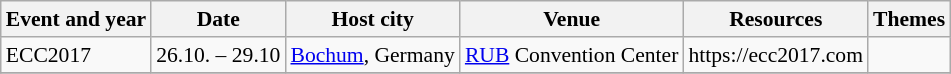<table class="wikitable" style="font-size:90%;">
<tr>
<th>Event and year</th>
<th>Date</th>
<th>Host city</th>
<th>Venue</th>
<th>Resources</th>
<th>Themes</th>
</tr>
<tr>
<td>ECC2017</td>
<td>26.10. – 29.10</td>
<td><a href='#'>Bochum</a>, Germany</td>
<td><a href='#'>RUB</a> Convention Center</td>
<td>https://ecc2017.com</td>
<td></td>
</tr>
<tr>
</tr>
</table>
